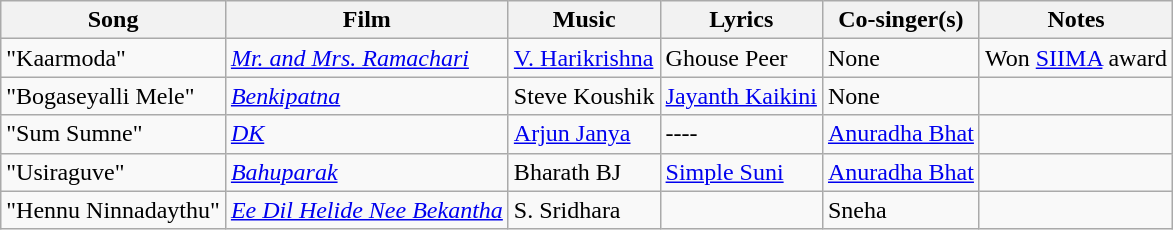<table class="wikitable sortable">
<tr>
<th>Song</th>
<th>Film</th>
<th>Music</th>
<th>Lyrics</th>
<th>Co-singer(s)</th>
<th>Notes</th>
</tr>
<tr>
<td>"Kaarmoda"</td>
<td><em><a href='#'>Mr. and Mrs. Ramachari</a></em></td>
<td><a href='#'>V. Harikrishna</a></td>
<td>Ghouse Peer</td>
<td>None</td>
<td>Won <a href='#'>SIIMA</a> award</td>
</tr>
<tr>
<td>"Bogaseyalli Mele"</td>
<td><em><a href='#'>Benkipatna</a></em></td>
<td>Steve Koushik</td>
<td><a href='#'>Jayanth Kaikini</a></td>
<td>None</td>
<td></td>
</tr>
<tr>
<td>"Sum Sumne"</td>
<td><em><a href='#'>DK</a></em></td>
<td><a href='#'>Arjun Janya</a></td>
<td>----</td>
<td><a href='#'>Anuradha Bhat</a></td>
<td></td>
</tr>
<tr>
<td>"Usiraguve"</td>
<td><em><a href='#'>Bahuparak</a></em></td>
<td>Bharath BJ</td>
<td><a href='#'>Simple Suni</a></td>
<td><a href='#'>Anuradha Bhat</a></td>
<td></td>
</tr>
<tr>
<td>"Hennu Ninnadaythu"</td>
<td><em><a href='#'>Ee Dil Helide Nee Bekantha</a></em></td>
<td>S. Sridhara</td>
<td></td>
<td>Sneha</td>
</tr>
</table>
